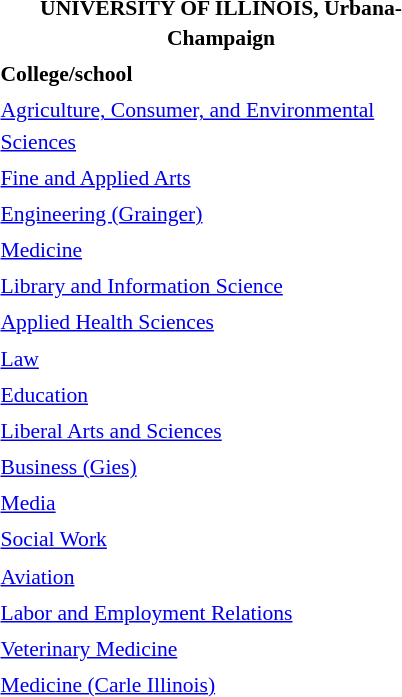<table class="toccolours" style="float:right; margin-left:1em; font-size:90%; line-height:1.4em; width:300px;">
<tr>
<th colspan="2" style="text-align: center;"><strong>UNIVERSITY OF ILLINOIS, Urbana-Champaign</strong></th>
</tr>
<tr>
<td><strong>College/school</strong></td>
<td></td>
</tr>
<tr>
<td><a href='#'>Agriculture, Consumer, and Environmental Sciences</a></td>
<td></td>
</tr>
<tr>
<td><a href='#'>Fine and Applied Arts</a></td>
<td></td>
</tr>
<tr>
<td><a href='#'>Engineering (Grainger)</a></td>
<td></td>
</tr>
<tr>
<td><a href='#'>Medicine</a></td>
<td></td>
</tr>
<tr>
<td><a href='#'>Library and Information Science</a></td>
<td></td>
</tr>
<tr>
<td><a href='#'>Applied Health Sciences</a></td>
<td></td>
</tr>
<tr>
<td><a href='#'>Law</a></td>
<td></td>
</tr>
<tr>
<td><a href='#'>Education</a></td>
<td></td>
</tr>
<tr>
<td><a href='#'>Liberal Arts and Sciences</a></td>
<td></td>
</tr>
<tr>
<td><a href='#'>Business (Gies)</a></td>
<td></td>
</tr>
<tr>
<td><a href='#'>Media</a></td>
<td></td>
</tr>
<tr>
<td><a href='#'>Social Work</a></td>
<td></td>
</tr>
<tr>
<td><a href='#'>Aviation</a></td>
<td></td>
</tr>
<tr>
<td><a href='#'>Labor and Employment Relations</a></td>
<td></td>
</tr>
<tr>
<td><a href='#'>Veterinary Medicine</a></td>
<td></td>
</tr>
<tr>
<td><a href='#'>Medicine (Carle Illinois)</a></td>
<td></td>
</tr>
</table>
